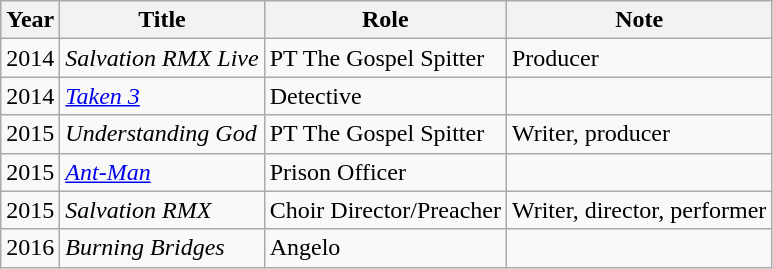<table class="wikitable">
<tr>
<th>Year</th>
<th>Title</th>
<th>Role</th>
<th>Note</th>
</tr>
<tr>
<td>2014</td>
<td><em>Salvation RMX Live</em></td>
<td>PT The Gospel Spitter</td>
<td>Producer</td>
</tr>
<tr>
<td>2014</td>
<td><em><a href='#'>Taken 3</a></em></td>
<td>Detective</td>
<td></td>
</tr>
<tr>
<td>2015</td>
<td><em>Understanding God</em></td>
<td>PT The Gospel Spitter</td>
<td>Writer, producer</td>
</tr>
<tr>
<td>2015</td>
<td><em><a href='#'>Ant-Man</a></em></td>
<td>Prison Officer</td>
<td></td>
</tr>
<tr>
<td>2015</td>
<td><em>Salvation RMX</em></td>
<td>Choir Director/Preacher</td>
<td>Writer, director, performer</td>
</tr>
<tr>
<td>2016</td>
<td><em>Burning Bridges</em></td>
<td>Angelo</td>
<td></td>
</tr>
</table>
